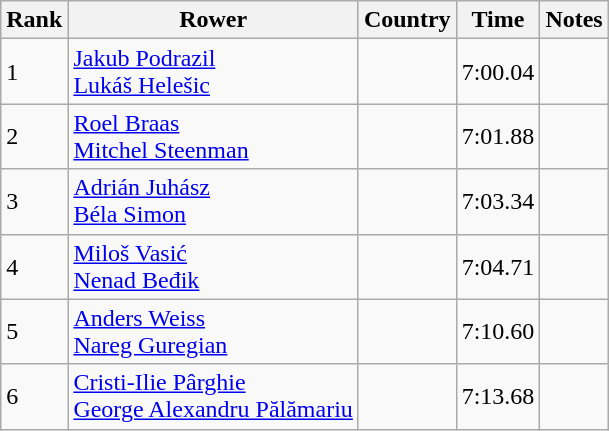<table class="wikitable">
<tr>
<th>Rank</th>
<th>Rower</th>
<th>Country</th>
<th>Time</th>
<th>Notes</th>
</tr>
<tr>
<td>1</td>
<td><a href='#'>Jakub Podrazil</a><br><a href='#'>Lukáš Helešic</a></td>
<td></td>
<td>7:00.04</td>
<td></td>
</tr>
<tr>
<td>2</td>
<td><a href='#'>Roel Braas</a><br><a href='#'>Mitchel Steenman</a></td>
<td></td>
<td>7:01.88</td>
<td></td>
</tr>
<tr>
<td>3</td>
<td><a href='#'>Adrián Juhász</a><br><a href='#'>Béla Simon</a></td>
<td></td>
<td>7:03.34</td>
<td></td>
</tr>
<tr>
<td>4</td>
<td><a href='#'>Miloš Vasić</a><br><a href='#'>Nenad Beđik</a></td>
<td></td>
<td>7:04.71</td>
<td></td>
</tr>
<tr>
<td>5</td>
<td><a href='#'>Anders Weiss</a><br><a href='#'>Nareg Guregian</a></td>
<td></td>
<td>7:10.60</td>
<td></td>
</tr>
<tr>
<td>6</td>
<td><a href='#'>Cristi-Ilie Pârghie</a><br><a href='#'>George Alexandru Pălămariu</a></td>
<td></td>
<td>7:13.68</td>
<td></td>
</tr>
</table>
